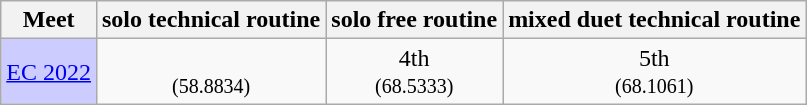<table class="sortable wikitable">
<tr>
<th>Meet</th>
<th class="unsortable">solo technical routine</th>
<th class="unsortable">solo free routine</th>
<th class="unsortable">mixed duet technical routine</th>
</tr>
<tr>
<td style="background:#ccccff"><a href='#'>EC 2022</a></td>
<td align="center"><br><small>(58.8834)</small></td>
<td align="center">4th<br><small>(68.5333)</small></td>
<td align="center">5th<br><small>(68.1061)</small></td>
</tr>
</table>
